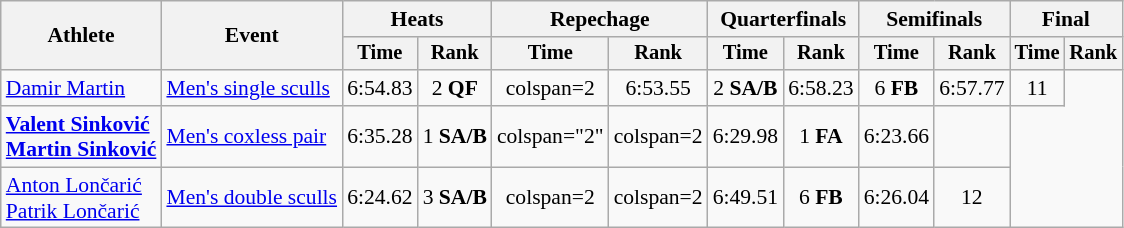<table class=wikitable style=font-size:90%;text-align:center>
<tr>
<th rowspan=2>Athlete</th>
<th rowspan=2>Event</th>
<th colspan=2>Heats</th>
<th colspan=2>Repechage</th>
<th colspan=2>Quarterfinals</th>
<th colspan=2>Semifinals</th>
<th colspan=2>Final</th>
</tr>
<tr style=font-size:95%>
<th>Time</th>
<th>Rank</th>
<th>Time</th>
<th>Rank</th>
<th>Time</th>
<th>Rank</th>
<th>Time</th>
<th>Rank</th>
<th>Time</th>
<th>Rank</th>
</tr>
<tr>
<td align=left><a href='#'>Damir Martin</a></td>
<td align=left><a href='#'>Men's single sculls</a></td>
<td>6:54.83</td>
<td>2 <strong>QF</strong></td>
<td>colspan=2 </td>
<td>6:53.55</td>
<td>2 <strong>SA/B</strong></td>
<td>6:58.23</td>
<td>6 <strong>FB</strong></td>
<td>6:57.77</td>
<td>11</td>
</tr>
<tr>
<td align=left><strong><a href='#'>Valent Sinković</a><br><a href='#'>Martin Sinković</a></strong></td>
<td align=left><a href='#'>Men's coxless pair</a></td>
<td>6:35.28</td>
<td>1 <strong>SA/B</strong></td>
<td>colspan="2" </td>
<td>colspan=2 </td>
<td>6:29.98</td>
<td>1 <strong>FA</strong></td>
<td>6:23.66</td>
<td></td>
</tr>
<tr>
<td align=left><a href='#'>Anton Lončarić</a><br><a href='#'>Patrik Lončarić</a></td>
<td align=left><a href='#'>Men's double sculls</a></td>
<td>6:24.62</td>
<td>3 <strong>SA/B</strong></td>
<td>colspan=2 </td>
<td>colspan=2 </td>
<td>6:49.51</td>
<td>6 <strong>FB</strong></td>
<td>6:26.04</td>
<td>12</td>
</tr>
</table>
